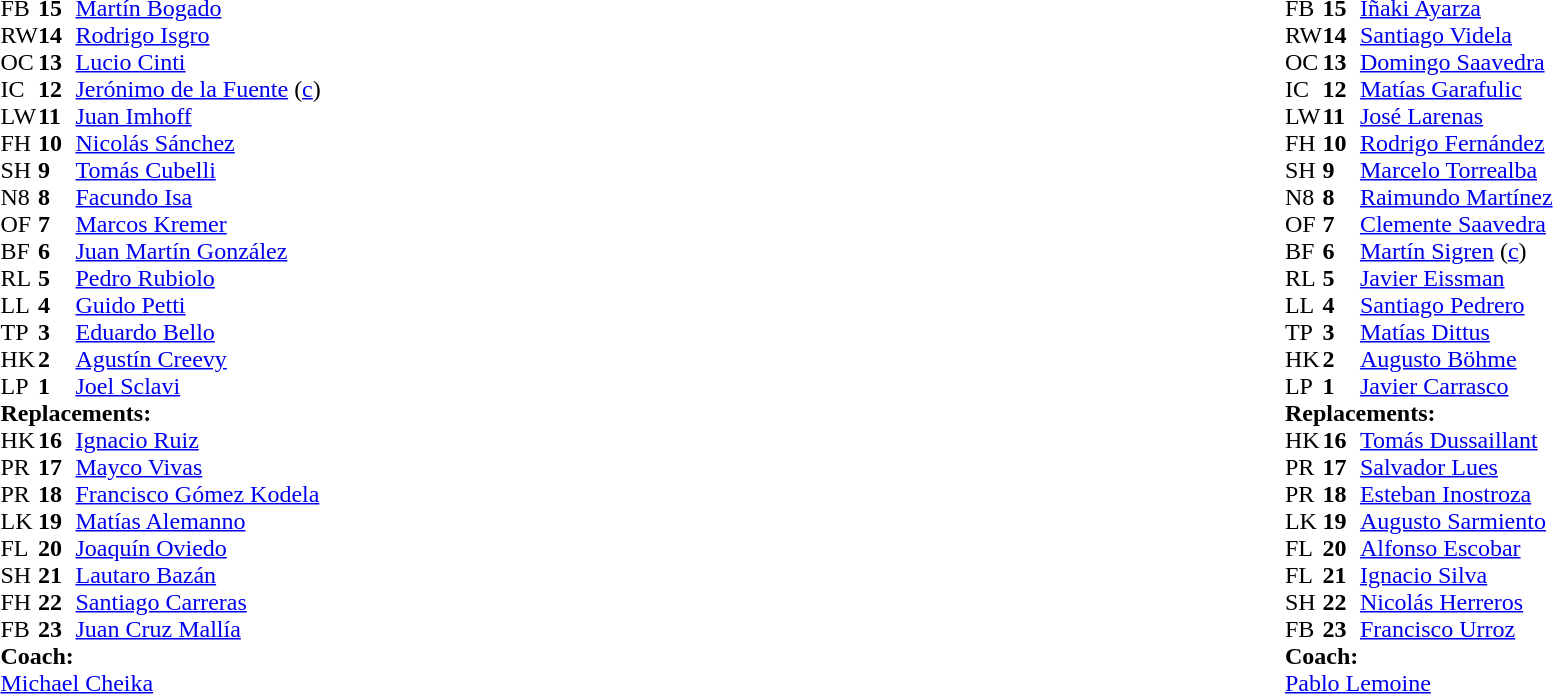<table style="width:100%">
<tr>
<td style="vertical-align:top;width:50%"><br><table cellspacing="0" cellpadding="0">
<tr>
<th width="25"></th>
<th width="25"></th>
</tr>
<tr>
<td>FB</td>
<td><strong>15</strong></td>
<td><a href='#'>Martín Bogado</a></td>
</tr>
<tr>
<td>RW</td>
<td><strong>14</strong></td>
<td><a href='#'>Rodrigo Isgro</a></td>
<td></td>
</tr>
<tr>
<td>OC</td>
<td><strong>13</strong></td>
<td><a href='#'>Lucio Cinti</a></td>
<td></td>
<td colspan=2></td>
</tr>
<tr>
<td>IC</td>
<td><strong>12</strong></td>
<td><a href='#'>Jerónimo de la Fuente</a> (<a href='#'>c</a>)</td>
</tr>
<tr>
<td>LW</td>
<td><strong>11</strong></td>
<td><a href='#'>Juan Imhoff</a></td>
<td></td>
<td></td>
<td></td>
<td></td>
</tr>
<tr>
<td>FH</td>
<td><strong>10</strong></td>
<td><a href='#'>Nicolás Sánchez</a></td>
<td></td>
<td></td>
</tr>
<tr>
<td>SH</td>
<td><strong>9</strong></td>
<td><a href='#'>Tomás Cubelli</a></td>
<td></td>
<td></td>
</tr>
<tr>
<td>N8</td>
<td><strong>8</strong></td>
<td><a href='#'>Facundo Isa</a></td>
</tr>
<tr>
<td>OF</td>
<td><strong>7</strong></td>
<td><a href='#'>Marcos Kremer</a></td>
<td></td>
<td></td>
</tr>
<tr>
<td>BF</td>
<td><strong>6</strong></td>
<td><a href='#'>Juan Martín González</a></td>
</tr>
<tr>
<td>RL</td>
<td><strong>5</strong></td>
<td><a href='#'>Pedro Rubiolo</a></td>
</tr>
<tr>
<td>LL</td>
<td><strong>4</strong></td>
<td><a href='#'>Guido Petti</a></td>
<td></td>
<td></td>
</tr>
<tr>
<td>TP</td>
<td><strong>3</strong></td>
<td><a href='#'>Eduardo Bello</a></td>
<td></td>
<td></td>
</tr>
<tr>
<td>HK</td>
<td><strong>2</strong></td>
<td><a href='#'>Agustín Creevy</a></td>
<td></td>
<td></td>
</tr>
<tr>
<td>LP</td>
<td><strong>1</strong></td>
<td><a href='#'>Joel Sclavi</a></td>
<td></td>
<td></td>
</tr>
<tr>
<td colspan="3"><strong>Replacements:</strong></td>
</tr>
<tr>
<td>HK</td>
<td><strong>16</strong></td>
<td><a href='#'>Ignacio Ruiz</a></td>
<td></td>
<td></td>
</tr>
<tr>
<td>PR</td>
<td><strong>17</strong></td>
<td><a href='#'>Mayco Vivas</a></td>
<td></td>
<td></td>
</tr>
<tr>
<td>PR</td>
<td><strong>18</strong></td>
<td><a href='#'>Francisco Gómez Kodela</a></td>
<td></td>
<td></td>
</tr>
<tr>
<td>LK</td>
<td><strong>19</strong></td>
<td><a href='#'>Matías Alemanno</a></td>
<td></td>
<td></td>
</tr>
<tr>
<td>FL</td>
<td><strong>20</strong></td>
<td><a href='#'>Joaquín Oviedo</a></td>
<td></td>
<td></td>
</tr>
<tr>
<td>SH</td>
<td><strong>21</strong></td>
<td><a href='#'>Lautaro Bazán</a></td>
<td></td>
<td></td>
</tr>
<tr>
<td>FH</td>
<td><strong>22</strong></td>
<td><a href='#'>Santiago Carreras</a></td>
<td></td>
<td></td>
</tr>
<tr>
<td>FB</td>
<td><strong>23</strong></td>
<td><a href='#'>Juan Cruz Mallía</a></td>
<td></td>
<td></td>
<td></td>
<td></td>
</tr>
<tr>
<td colspan=3><strong>Coach:</strong></td>
</tr>
<tr>
<td colspan="4"> <a href='#'>Michael Cheika</a></td>
</tr>
</table>
</td>
<td style="vertical-align:top"></td>
<td style="vertical-align:top;width:50%"><br><table cellspacing="0" cellpadding="0" style="margin:auto">
<tr>
<th width="25"></th>
<th width="25"></th>
</tr>
<tr>
<td>FB</td>
<td><strong>15</strong></td>
<td><a href='#'>Iñaki Ayarza</a></td>
<td></td>
<td></td>
</tr>
<tr>
<td>RW</td>
<td><strong>14</strong></td>
<td><a href='#'>Santiago Videla</a></td>
</tr>
<tr>
<td>OC</td>
<td><strong>13</strong></td>
<td><a href='#'>Domingo Saavedra</a></td>
</tr>
<tr>
<td>IC</td>
<td><strong>12</strong></td>
<td><a href='#'>Matías Garafulic</a></td>
</tr>
<tr>
<td>LW</td>
<td><strong>11</strong></td>
<td><a href='#'>José Larenas</a></td>
<td></td>
<td></td>
</tr>
<tr>
<td>FH</td>
<td><strong>10</strong></td>
<td><a href='#'>Rodrigo Fernández</a></td>
</tr>
<tr>
<td>SH</td>
<td><strong>9</strong></td>
<td><a href='#'>Marcelo Torrealba</a></td>
<td></td>
<td></td>
</tr>
<tr>
<td>N8</td>
<td><strong>8</strong></td>
<td><a href='#'>Raimundo Martínez</a></td>
</tr>
<tr>
<td>OF</td>
<td><strong>7</strong></td>
<td><a href='#'>Clemente Saavedra</a></td>
</tr>
<tr>
<td>BF</td>
<td><strong>6</strong></td>
<td><a href='#'>Martín Sigren</a> (<a href='#'>c</a>)</td>
</tr>
<tr>
<td>RL</td>
<td><strong>5</strong></td>
<td><a href='#'>Javier Eissman</a></td>
<td></td>
<td></td>
</tr>
<tr>
<td>LL</td>
<td><strong>4</strong></td>
<td><a href='#'>Santiago Pedrero</a></td>
<td></td>
<td></td>
</tr>
<tr>
<td>TP</td>
<td><strong>3</strong></td>
<td><a href='#'>Matías Dittus</a></td>
<td></td>
<td></td>
</tr>
<tr>
<td>HK</td>
<td><strong>2</strong></td>
<td><a href='#'>Augusto Böhme</a></td>
<td></td>
<td></td>
</tr>
<tr>
<td>LP</td>
<td><strong>1</strong></td>
<td><a href='#'>Javier Carrasco</a></td>
<td></td>
<td></td>
<td></td>
</tr>
<tr>
<td colspan="3"><strong>Replacements:</strong></td>
</tr>
<tr>
<td>HK</td>
<td><strong>16</strong></td>
<td><a href='#'>Tomás Dussaillant</a></td>
<td></td>
<td></td>
</tr>
<tr>
<td>PR</td>
<td><strong>17</strong></td>
<td><a href='#'>Salvador Lues</a></td>
<td></td>
<td></td>
<td></td>
</tr>
<tr>
<td>PR</td>
<td><strong>18</strong></td>
<td><a href='#'>Esteban Inostroza</a></td>
<td></td>
<td></td>
</tr>
<tr>
<td>LK</td>
<td><strong>19</strong></td>
<td><a href='#'>Augusto Sarmiento</a></td>
<td></td>
<td></td>
</tr>
<tr>
<td>FL</td>
<td><strong>20</strong></td>
<td><a href='#'>Alfonso Escobar</a></td>
<td></td>
<td></td>
</tr>
<tr>
<td>FL</td>
<td><strong>21</strong></td>
<td><a href='#'>Ignacio Silva</a></td>
<td></td>
<td></td>
</tr>
<tr>
<td>SH</td>
<td><strong>22</strong></td>
<td><a href='#'>Nicolás Herreros</a></td>
<td></td>
<td></td>
</tr>
<tr>
<td>FB</td>
<td><strong>23</strong></td>
<td><a href='#'>Francisco Urroz</a></td>
<td></td>
<td></td>
</tr>
<tr>
<td colspan="3"><strong>Coach:</strong></td>
</tr>
<tr>
<td colspan="3"> <a href='#'>Pablo Lemoine</a></td>
</tr>
</table>
</td>
</tr>
</table>
